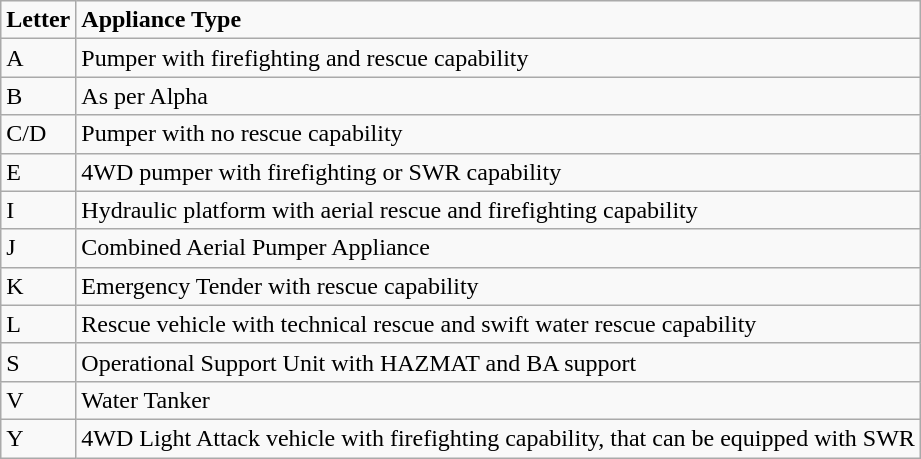<table class="wikitable">
<tr>
<td><strong>Letter</strong></td>
<td><strong>Appliance Type</strong></td>
</tr>
<tr>
<td>A</td>
<td>Pumper with firefighting and rescue capability</td>
</tr>
<tr>
<td>B</td>
<td>As per Alpha</td>
</tr>
<tr>
<td>C/D</td>
<td>Pumper with no rescue capability</td>
</tr>
<tr>
<td>E</td>
<td>4WD pumper with firefighting or SWR capability</td>
</tr>
<tr>
<td>I</td>
<td>Hydraulic platform with aerial rescue and firefighting capability</td>
</tr>
<tr>
<td>J</td>
<td>Combined Aerial Pumper Appliance</td>
</tr>
<tr>
<td>K</td>
<td>Emergency Tender with rescue capability</td>
</tr>
<tr>
<td>L</td>
<td>Rescue vehicle with technical rescue and swift water rescue capability</td>
</tr>
<tr>
<td>S</td>
<td>Operational Support Unit with HAZMAT and BA support</td>
</tr>
<tr>
<td>V</td>
<td>Water Tanker</td>
</tr>
<tr>
<td>Y</td>
<td>4WD Light Attack vehicle with firefighting capability, that can be equipped with SWR</td>
</tr>
</table>
